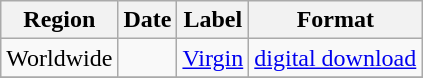<table class="wikitable">
<tr>
<th>Region</th>
<th>Date</th>
<th>Label</th>
<th>Format</th>
</tr>
<tr>
<td>Worldwide</td>
<td rowspan="1"></td>
<td rowspan="1"><a href='#'>Virgin</a></td>
<td rowspan="1"><a href='#'>digital download</a></td>
</tr>
<tr>
</tr>
</table>
